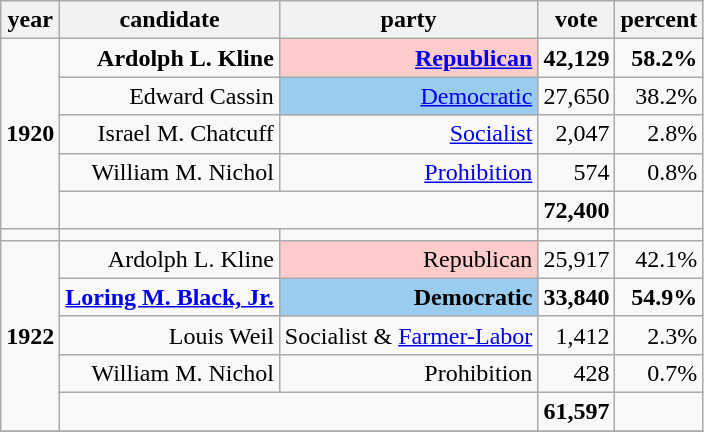<table class="wikitable" style="text-align:right">
<tr>
<th>year</th>
<th>candidate</th>
<th>party</th>
<th>vote</th>
<th>percent</th>
</tr>
<tr>
<td rowspan="5"><strong>1920</strong></td>
<td><strong>Ardolph L. Kline</strong></td>
<td style="background:#FFCCCC;"><strong><a href='#'>Republican</a></strong></td>
<td><strong>42,129</strong></td>
<td><strong>58.2%</strong></td>
</tr>
<tr>
<td>Edward Cassin</td>
<td style="background:#99ccee;"><a href='#'>Democratic</a></td>
<td>27,650</td>
<td>38.2%</td>
</tr>
<tr>
<td>Israel M. Chatcuff</td>
<td><a href='#'>Socialist</a></td>
<td>2,047</td>
<td>2.8%</td>
</tr>
<tr>
<td>William M. Nichol</td>
<td><a href='#'>Prohibition</a></td>
<td>574</td>
<td>0.8%</td>
</tr>
<tr>
<td colspan="2"></td>
<td><strong>72,400</strong></td>
<td></td>
</tr>
<tr>
<td></td>
<td></td>
<td></td>
<td></td>
<td></td>
</tr>
<tr>
<td rowspan="5"><strong>1922</strong></td>
<td>Ardolph L. Kline</td>
<td style="background:#FFCCCC;">Republican</td>
<td>25,917</td>
<td>42.1%</td>
</tr>
<tr>
<td><strong><a href='#'>Loring M. Black, Jr.</a></strong></td>
<td style="background:#99ccee;"><strong>Democratic</strong></td>
<td><strong>33,840</strong></td>
<td><strong>54.9%</strong></td>
</tr>
<tr>
<td>Louis Weil</td>
<td>Socialist & <a href='#'>Farmer-Labor</a></td>
<td>1,412</td>
<td>2.3%</td>
</tr>
<tr>
<td>William M. Nichol</td>
<td>Prohibition</td>
<td>428</td>
<td>0.7%</td>
</tr>
<tr>
<td colspan="2"></td>
<td><strong>61,597</strong></td>
<td></td>
</tr>
<tr>
</tr>
</table>
